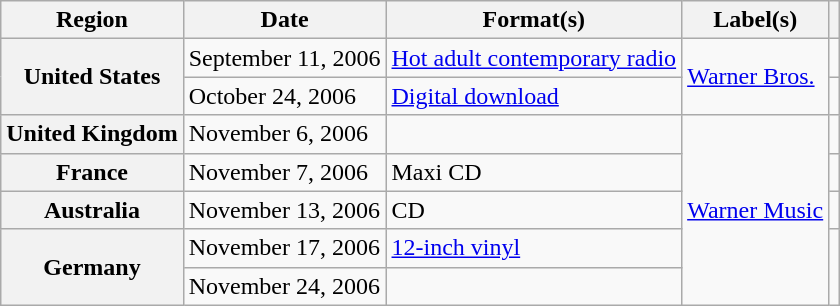<table class="wikitable sortable plainrowheaders">
<tr>
<th scope="col">Region</th>
<th scope="col">Date</th>
<th scope="col">Format(s)</th>
<th scope="col">Label(s)</th>
<th scope="col"></th>
</tr>
<tr>
<th scope="row" rowspan="2">United States</th>
<td>September 11, 2006</td>
<td><a href='#'>Hot adult contemporary radio</a></td>
<td rowspan="2"><a href='#'>Warner Bros.</a></td>
<td align="center"></td>
</tr>
<tr>
<td>October 24, 2006</td>
<td><a href='#'>Digital download</a> </td>
<td align="center"></td>
</tr>
<tr>
<th scope="row">United Kingdom</th>
<td>November 6, 2006</td>
<td></td>
<td rowspan="5"><a href='#'>Warner Music</a></td>
<td align="center"></td>
</tr>
<tr>
<th scope="row">France</th>
<td>November 7, 2006</td>
<td>Maxi CD</td>
<td align="center"></td>
</tr>
<tr>
<th scope="row">Australia</th>
<td>November 13, 2006</td>
<td>CD</td>
<td align="center"></td>
</tr>
<tr>
<th scope="row" rowspan="2">Germany</th>
<td>November 17, 2006</td>
<td><a href='#'>12-inch vinyl</a></td>
<td align="center" rowspan="2"></td>
</tr>
<tr>
<td>November 24, 2006</td>
<td></td>
</tr>
</table>
